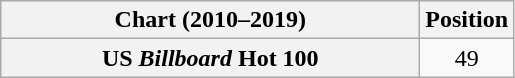<table class="wikitable plainrowheaders sortable" style="text-align:center;">
<tr>
<th scope="col" style="width:17em;">Chart (2010–2019)</th>
<th scope="col">Position</th>
</tr>
<tr>
<th scope="row">US <em>Billboard</em> Hot 100</th>
<td>49</td>
</tr>
</table>
